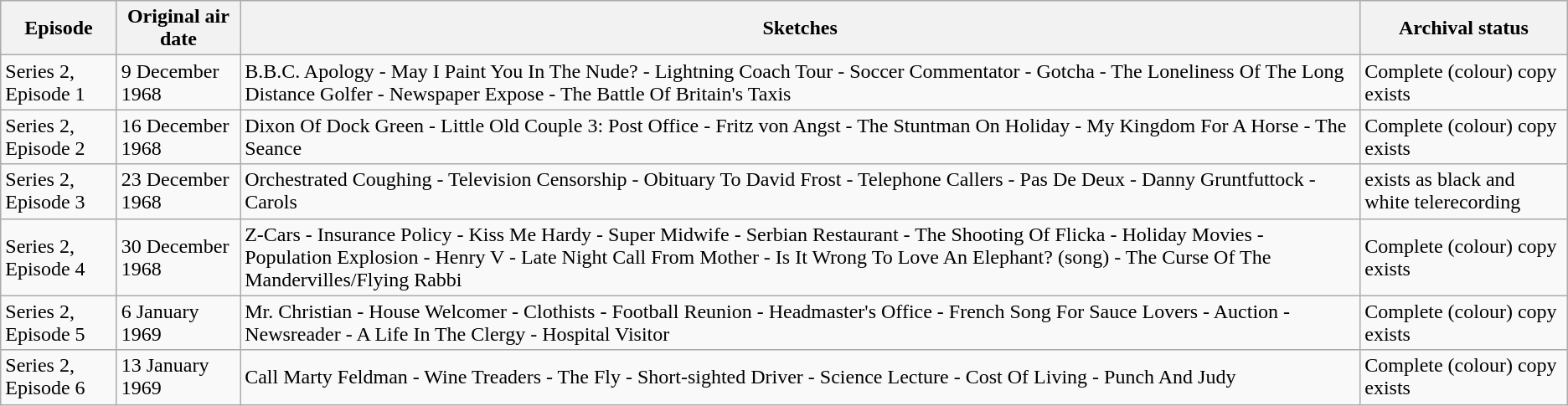<table class="wikitable">
<tr>
<th>Episode</th>
<th>Original air date</th>
<th>Sketches</th>
<th>Archival status</th>
</tr>
<tr>
<td>Series 2, Episode 1</td>
<td>9 December 1968</td>
<td>B.B.C. Apology - May I Paint You In The Nude? - Lightning Coach Tour - Soccer Commentator - Gotcha - The Loneliness Of The Long Distance Golfer - Newspaper Expose - The Battle Of Britain's Taxis</td>
<td>Complete (colour) copy exists</td>
</tr>
<tr>
<td>Series 2, Episode 2</td>
<td>16 December 1968</td>
<td>Dixon Of Dock Green - Little Old Couple 3: Post Office - Fritz von Angst - The Stuntman On Holiday - My Kingdom For A Horse - The Seance</td>
<td>Complete (colour) copy exists</td>
</tr>
<tr>
<td>Series 2, Episode 3</td>
<td>23 December 1968</td>
<td>Orchestrated Coughing - Television Censorship - Obituary To David Frost - Telephone Callers - Pas De Deux - Danny Gruntfuttock - Carols</td>
<td>exists as black and white telerecording</td>
</tr>
<tr>
<td>Series 2, Episode 4</td>
<td>30 December 1968</td>
<td>Z-Cars - Insurance Policy - Kiss Me Hardy - Super Midwife - Serbian Restaurant - The Shooting Of Flicka - Holiday Movies - Population Explosion - Henry V - Late Night Call From Mother - Is It Wrong To Love An Elephant? (song) - The Curse Of The Mandervilles/Flying Rabbi</td>
<td>Complete (colour) copy exists</td>
</tr>
<tr>
<td>Series 2, Episode 5</td>
<td>6 January 1969</td>
<td>Mr. Christian - House Welcomer - Clothists - Football Reunion - Headmaster's Office - French Song For Sauce Lovers - Auction - Newsreader - A Life In The Clergy - Hospital Visitor</td>
<td>Complete (colour) copy exists</td>
</tr>
<tr>
<td>Series 2, Episode 6</td>
<td>13 January 1969</td>
<td>Call Marty Feldman - Wine Treaders - The Fly - Short-sighted Driver - Science Lecture - Cost Of Living - Punch And Judy</td>
<td>Complete (colour) copy exists</td>
</tr>
</table>
